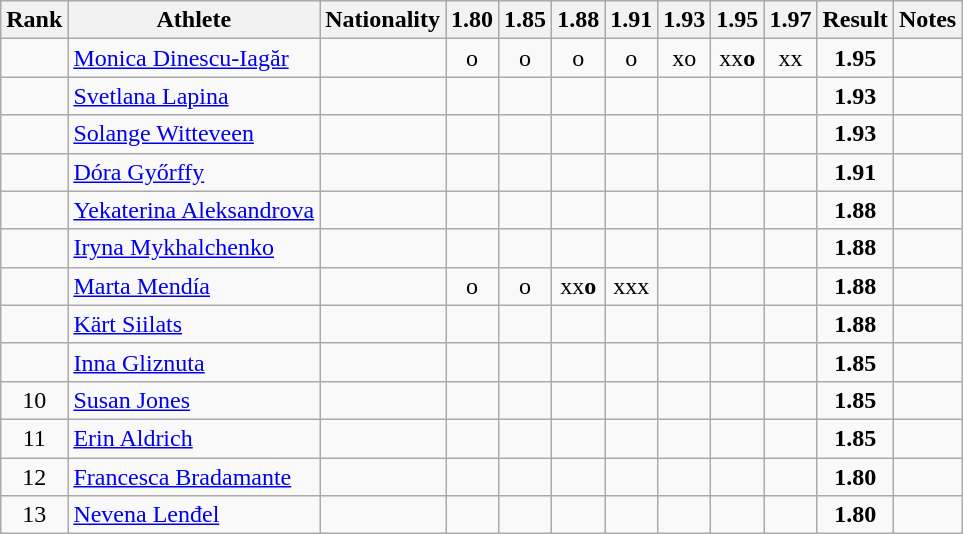<table class="wikitable sortable" style="text-align:center">
<tr>
<th>Rank</th>
<th>Athlete</th>
<th>Nationality</th>
<th>1.80</th>
<th>1.85</th>
<th>1.88</th>
<th>1.91</th>
<th>1.93</th>
<th>1.95</th>
<th>1.97</th>
<th>Result</th>
<th>Notes</th>
</tr>
<tr>
<td></td>
<td align=left><a href='#'>Monica Dinescu-Iagăr</a></td>
<td align=left></td>
<td>o</td>
<td>o</td>
<td>o</td>
<td>o</td>
<td>xo</td>
<td>xx<strong>o</strong></td>
<td>xx</td>
<td><strong>1.95</strong></td>
<td></td>
</tr>
<tr>
<td></td>
<td align=left><a href='#'>Svetlana Lapina</a></td>
<td align=left></td>
<td></td>
<td></td>
<td></td>
<td></td>
<td></td>
<td></td>
<td></td>
<td><strong>1.93</strong></td>
<td></td>
</tr>
<tr>
<td></td>
<td align=left><a href='#'>Solange Witteveen</a></td>
<td align=left></td>
<td></td>
<td></td>
<td></td>
<td></td>
<td></td>
<td></td>
<td></td>
<td><strong>1.93</strong></td>
<td></td>
</tr>
<tr>
<td></td>
<td align=left><a href='#'>Dóra Győrffy</a></td>
<td align=left></td>
<td></td>
<td></td>
<td></td>
<td></td>
<td></td>
<td></td>
<td></td>
<td><strong>1.91</strong></td>
<td></td>
</tr>
<tr>
<td></td>
<td align=left><a href='#'>Yekaterina Aleksandrova</a></td>
<td align=left></td>
<td></td>
<td></td>
<td></td>
<td></td>
<td></td>
<td></td>
<td></td>
<td><strong>1.88</strong></td>
<td></td>
</tr>
<tr>
<td></td>
<td align=left><a href='#'>Iryna Mykhalchenko</a></td>
<td align=left></td>
<td></td>
<td></td>
<td></td>
<td></td>
<td></td>
<td></td>
<td></td>
<td><strong>1.88</strong></td>
<td></td>
</tr>
<tr>
<td></td>
<td align=left><a href='#'>Marta Mendía</a></td>
<td align=left></td>
<td>o</td>
<td>o</td>
<td>xx<strong>o</strong></td>
<td>xxx</td>
<td></td>
<td></td>
<td></td>
<td><strong>1.88</strong></td>
<td></td>
</tr>
<tr>
<td></td>
<td align=left><a href='#'>Kärt Siilats</a></td>
<td align=left></td>
<td></td>
<td></td>
<td></td>
<td></td>
<td></td>
<td></td>
<td></td>
<td><strong>1.88</strong></td>
<td></td>
</tr>
<tr>
<td></td>
<td align=left><a href='#'>Inna Gliznuta</a></td>
<td align=left></td>
<td></td>
<td></td>
<td></td>
<td></td>
<td></td>
<td></td>
<td></td>
<td><strong>1.85</strong></td>
<td></td>
</tr>
<tr>
<td>10</td>
<td align=left><a href='#'>Susan Jones</a></td>
<td align=left></td>
<td></td>
<td></td>
<td></td>
<td></td>
<td></td>
<td></td>
<td></td>
<td><strong>1.85</strong></td>
<td></td>
</tr>
<tr>
<td>11</td>
<td align=left><a href='#'>Erin Aldrich</a></td>
<td align=left></td>
<td></td>
<td></td>
<td></td>
<td></td>
<td></td>
<td></td>
<td></td>
<td><strong>1.85</strong></td>
<td></td>
</tr>
<tr>
<td>12</td>
<td align=left><a href='#'>Francesca Bradamante</a></td>
<td align=left></td>
<td></td>
<td></td>
<td></td>
<td></td>
<td></td>
<td></td>
<td></td>
<td><strong>1.80</strong></td>
<td></td>
</tr>
<tr>
<td>13</td>
<td align=left><a href='#'>Nevena Lenđel</a></td>
<td align=left></td>
<td></td>
<td></td>
<td></td>
<td></td>
<td></td>
<td></td>
<td></td>
<td><strong>1.80</strong></td>
<td></td>
</tr>
</table>
